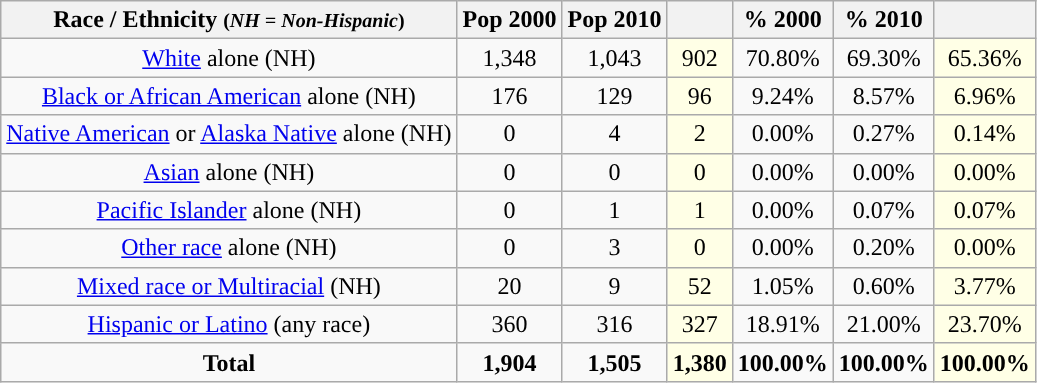<table class="wikitable" style="text-align:center;">
<tr>
<th>Race / Ethnicity <small>(<em>NH = Non-Hispanic</em>)</small></th>
<th>Pop 2000</th>
<th>Pop 2010</th>
<th></th>
<th>% 2000</th>
<th>% 2010</th>
<th></th>
</tr>
<tr>
<td><a href='#'>White</a> alone (NH)</td>
<td>1,348</td>
<td>1,043</td>
<td style='background: #ffffe6;'>902</td>
<td>70.80%</td>
<td>69.30%</td>
<td style='background: #ffffe6;'>65.36%</td>
</tr>
<tr>
<td><a href='#'>Black or African American</a> alone (NH)</td>
<td>176</td>
<td>129</td>
<td style='background: #ffffe6;'>96</td>
<td>9.24%</td>
<td>8.57%</td>
<td style='background: #ffffe6;'>6.96%</td>
</tr>
<tr>
<td><a href='#'>Native American</a> or <a href='#'>Alaska Native</a> alone (NH)</td>
<td>0</td>
<td>4</td>
<td style='background: #ffffe6;'>2</td>
<td>0.00%</td>
<td>0.27%</td>
<td style='background: #ffffe6;'>0.14%</td>
</tr>
<tr>
<td><a href='#'>Asian</a> alone (NH)</td>
<td>0</td>
<td>0</td>
<td style='background: #ffffe6;'>0</td>
<td>0.00%</td>
<td>0.00%</td>
<td style='background: #ffffe6;'>0.00%</td>
</tr>
<tr>
<td><a href='#'>Pacific Islander</a> alone (NH)</td>
<td>0</td>
<td>1</td>
<td style='background: #ffffe6;'>1</td>
<td>0.00%</td>
<td>0.07%</td>
<td style='background: #ffffe6;'>0.07%</td>
</tr>
<tr>
<td><a href='#'>Other race</a> alone (NH)</td>
<td>0</td>
<td>3</td>
<td style='background: #ffffe6;'>0</td>
<td>0.00%</td>
<td>0.20%</td>
<td style='background: #ffffe6;'>0.00%</td>
</tr>
<tr>
<td><a href='#'>Mixed race or Multiracial</a> (NH)</td>
<td>20</td>
<td>9</td>
<td style='background: #ffffe6;'>52</td>
<td>1.05%</td>
<td>0.60%</td>
<td style='background: #ffffe6;'>3.77%</td>
</tr>
<tr>
<td><a href='#'>Hispanic or Latino</a> (any race)</td>
<td>360</td>
<td>316</td>
<td style='background: #ffffe6;'>327</td>
<td>18.91%</td>
<td>21.00%</td>
<td style='background: #ffffe6;'>23.70%</td>
</tr>
<tr>
<td><strong>Total</strong></td>
<td><strong>1,904</strong></td>
<td><strong>1,505</strong></td>
<td style='background: #ffffe6;'><strong>1,380</strong></td>
<td><strong>100.00%</strong></td>
<td><strong>100.00%</strong></td>
<td style='background: #ffffe6;'><strong>100.00%</strong></td>
</tr>
</table>
